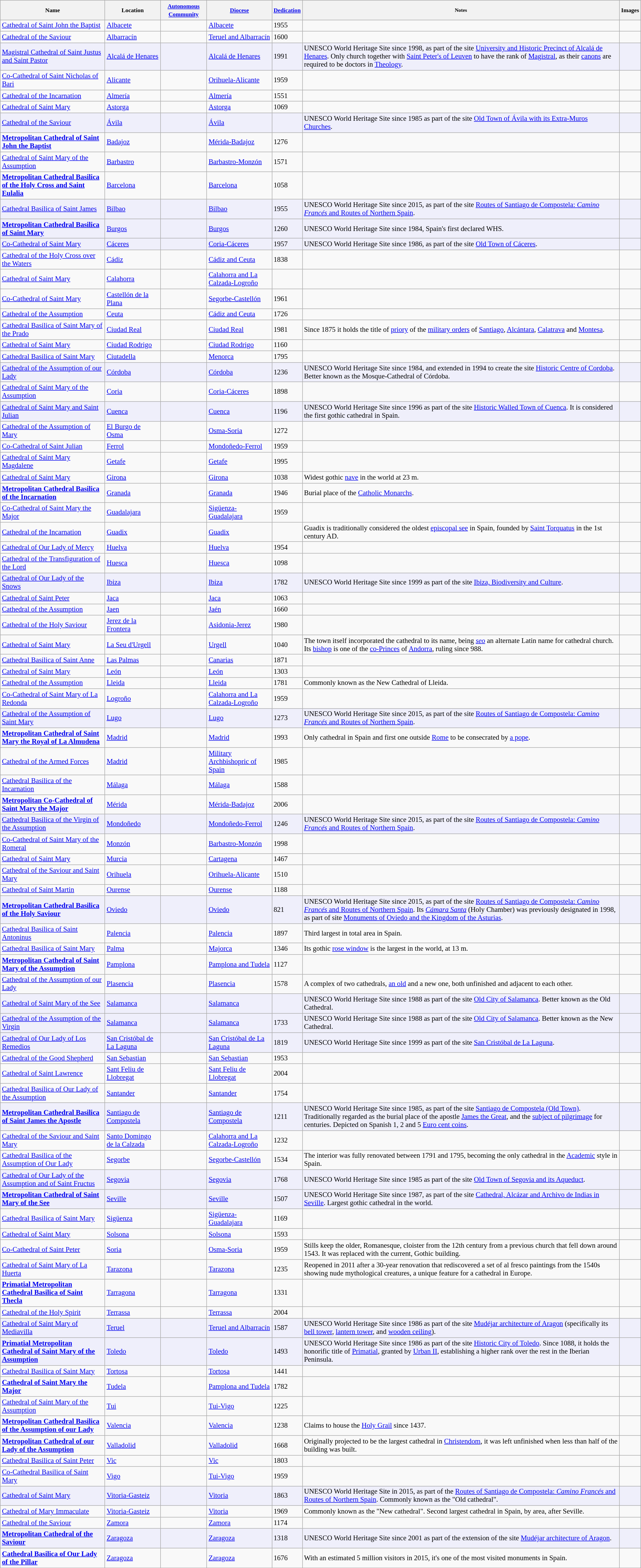<table class="wikitable sortable" width="100%" style="font-size: 87%;">
<tr>
<th scope="col"><small>Name</small></th>
<th scope="col"><small>Location</small></th>
<th scope="col"><small><a href='#'>Autonomous Community</a></small></th>
<th scope="col"><small><a href='#'>Diocese</a></small></th>
<th scope="col"><small><a href='#'>Dedication</a></small></th>
<th scope="col" class="unsortable" style="font-size: 87%;"><small>Notes</small></th>
<th scope="col" class="unsortable"><small>Images</small></th>
</tr>
<tr>
<td><a href='#'>Cathedral of Saint John the Baptist</a></td>
<td><a href='#'>Albacete</a></td>
<td></td>
<td><a href='#'>Albacete</a></td>
<td>1955</td>
<td></td>
<td></td>
</tr>
<tr>
<td><a href='#'>Cathedral of the Saviour</a></td>
<td><a href='#'>Albarracín</a></td>
<td></td>
<td><a href='#'>Teruel and Albarracín</a></td>
<td>1600</td>
<td></td>
<td></td>
</tr>
<tr style="background:#efeffb">
<td><a href='#'>Magistral Cathedral of Saint Justus and Saint Pastor</a></td>
<td><a href='#'>Alcalá de Henares</a></td>
<td></td>
<td><a href='#'>Alcalá de Henares</a></td>
<td>1991</td>
<td> UNESCO World Heritage Site since 1998, as part of the site <a href='#'>University and Historic Precinct of Alcalá de Henares</a>. Only church together with <a href='#'>Saint Peter's of Leuven</a> to have the rank of <a href='#'>Magistral</a>, as their <a href='#'>canons</a> are required to be doctors in <a href='#'>Theology</a>.</td>
<td></td>
</tr>
<tr>
<td><a href='#'>Co-Cathedral of Saint Nicholas of Bari</a></td>
<td><a href='#'>Alicante</a></td>
<td></td>
<td><a href='#'>Orihuela-Alicante</a></td>
<td>1959</td>
<td></td>
<td></td>
</tr>
<tr>
<td><a href='#'>Cathedral of the Incarnation</a></td>
<td><a href='#'>Almería</a></td>
<td></td>
<td><a href='#'>Almería</a></td>
<td>1551</td>
<td></td>
<td></td>
</tr>
<tr>
<td><a href='#'>Cathedral of Saint Mary</a></td>
<td><a href='#'>Astorga</a></td>
<td></td>
<td><a href='#'>Astorga</a></td>
<td>1069</td>
<td></td>
<td></td>
</tr>
<tr style="background:#efeffb">
<td><a href='#'>Cathedral of the Saviour</a></td>
<td><a href='#'>Ávila</a></td>
<td></td>
<td><a href='#'>Ávila</a></td>
<td></td>
<td> UNESCO World Heritage Site since 1985 as part of the site <a href='#'>Old Town of Ávila with its Extra-Muros Churches</a>.</td>
<td></td>
</tr>
<tr>
<td><strong><a href='#'>Metropolitan Cathedral of Saint John the Baptist</a></strong></td>
<td><a href='#'>Badajoz</a></td>
<td></td>
<td><a href='#'>Mérida-Badajoz</a></td>
<td>1276</td>
<td></td>
<td></td>
</tr>
<tr>
<td><a href='#'>Cathedral of Saint Mary of the Assumption</a></td>
<td><a href='#'>Barbastro</a></td>
<td></td>
<td><a href='#'>Barbastro-Monzón</a></td>
<td>1571</td>
<td></td>
<td></td>
</tr>
<tr>
<td><strong><a href='#'>Metropolitan Cathedral Basilica of the Holy Cross and Saint Eulalia</a></strong></td>
<td><a href='#'>Barcelona</a></td>
<td></td>
<td><a href='#'>Barcelona</a></td>
<td>1058</td>
<td></td>
<td></td>
</tr>
<tr style="background:#efeffb">
<td><a href='#'>Cathedral Basilica of Saint James</a></td>
<td><a href='#'>Bilbao</a></td>
<td></td>
<td><a href='#'>Bilbao</a></td>
<td>1955</td>
<td> UNESCO World Heritage Site since 2015, as part of the site <a href='#'>Routes of Santiago de Compostela: <em>Camino Francés</em> and Routes of Northern Spain</a>.</td>
<td></td>
</tr>
<tr style="background:#efeffb">
<td><strong><a href='#'>Metropolitan Cathedral Basilica of Saint Mary</a></strong></td>
<td><a href='#'>Burgos</a></td>
<td></td>
<td><a href='#'>Burgos</a></td>
<td>1260</td>
<td> UNESCO World Heritage Site since 1984, Spain's first declared WHS.</td>
<td></td>
</tr>
<tr style="background:#efeffb">
<td><a href='#'>Co-Cathedral of Saint Mary</a></td>
<td><a href='#'>Cáceres</a></td>
<td></td>
<td><a href='#'>Coria-Cáceres</a></td>
<td>1957</td>
<td> UNESCO World Heritage Site since 1986, as part of the site <a href='#'>Old Town of Cáceres</a>.</td>
<td></td>
</tr>
<tr>
<td><a href='#'>Cathedral of the Holy Cross over the Waters</a></td>
<td><a href='#'>Cádiz</a></td>
<td></td>
<td><a href='#'>Cádiz and Ceuta</a></td>
<td>1838</td>
<td></td>
<td></td>
</tr>
<tr>
<td><a href='#'>Cathedral of Saint Mary</a></td>
<td><a href='#'>Calahorra</a></td>
<td></td>
<td><a href='#'>Calahorra and La Calzada-Logroño</a></td>
<td></td>
<td></td>
<td></td>
</tr>
<tr>
<td><a href='#'>Co-Cathedral of Saint Mary</a></td>
<td><a href='#'>Castellón de la Plana</a></td>
<td></td>
<td><a href='#'>Segorbe-Castellón</a></td>
<td>1961</td>
<td></td>
<td></td>
</tr>
<tr>
<td><a href='#'>Cathedral of the Assumption</a></td>
<td><a href='#'>Ceuta</a></td>
<td></td>
<td><a href='#'>Cádiz and Ceuta</a></td>
<td>1726</td>
<td></td>
<td></td>
</tr>
<tr>
<td><a href='#'>Cathedral Basilica of Saint Mary of the Prado</a></td>
<td><a href='#'>Ciudad Real</a></td>
<td></td>
<td><a href='#'>Ciudad Real</a></td>
<td>1981</td>
<td>Since 1875 it holds the title of <a href='#'>priory</a> of the <a href='#'>military orders</a> of <a href='#'>Santiago</a>, <a href='#'>Alcántara</a>, <a href='#'>Calatrava</a> and <a href='#'>Montesa</a>.</td>
<td></td>
</tr>
<tr>
<td><a href='#'>Cathedral of Saint Mary</a></td>
<td><a href='#'>Ciudad Rodrigo</a></td>
<td></td>
<td><a href='#'>Ciudad Rodrigo</a></td>
<td>1160</td>
<td></td>
<td></td>
</tr>
<tr>
<td><a href='#'>Cathedral Basilica of Saint Mary</a></td>
<td><a href='#'>Ciutadella</a></td>
<td></td>
<td><a href='#'>Menorca</a></td>
<td>1795</td>
<td></td>
<td></td>
</tr>
<tr style="background:#efeffb">
<td><a href='#'>Cathedral of the Assumption of our Lady</a></td>
<td><a href='#'>Córdoba</a></td>
<td></td>
<td><a href='#'>Córdoba</a></td>
<td>1236</td>
<td> UNESCO World Heritage Site since 1984, and extended in 1994 to create the site <a href='#'>Historic Centre of Cordoba</a>. Better known as the Mosque-Cathedral of Córdoba.</td>
<td></td>
</tr>
<tr>
<td><a href='#'>Cathedral of Saint Mary of the Assumption</a></td>
<td><a href='#'>Coria</a></td>
<td></td>
<td><a href='#'>Coria-Cáceres</a></td>
<td>1898</td>
<td></td>
<td></td>
</tr>
<tr style="background:#efeffb">
<td><a href='#'>Cathedral of Saint Mary and Saint Julian</a></td>
<td><a href='#'>Cuenca</a></td>
<td></td>
<td><a href='#'>Cuenca</a></td>
<td>1196</td>
<td> UNESCO World Heritage Site since 1996 as part of the site <a href='#'>Historic Walled Town of Cuenca</a>. It is considered the first gothic cathedral in Spain.</td>
<td></td>
</tr>
<tr>
<td><a href='#'>Cathedral of the Assumption of Mary</a></td>
<td><a href='#'>El Burgo de Osma</a></td>
<td></td>
<td><a href='#'>Osma-Soria</a></td>
<td>1272</td>
<td></td>
<td></td>
</tr>
<tr>
<td><a href='#'>Co-Cathedral of Saint Julian</a></td>
<td><a href='#'>Ferrol</a></td>
<td></td>
<td><a href='#'>Mondoñedo-Ferrol</a></td>
<td>1959</td>
<td></td>
<td></td>
</tr>
<tr>
<td><a href='#'>Cathedral of Saint Mary Magdalene</a></td>
<td><a href='#'>Getafe</a></td>
<td></td>
<td><a href='#'>Getafe</a></td>
<td>1995</td>
<td></td>
<td></td>
</tr>
<tr>
<td><a href='#'>Cathedral of Saint Mary</a></td>
<td><a href='#'>Girona</a></td>
<td></td>
<td><a href='#'>Girona</a></td>
<td>1038</td>
<td>Widest gothic <a href='#'>nave</a> in the world at 23 m.</td>
<td></td>
</tr>
<tr>
<td><strong><a href='#'>Metropolitan Cathedral Basilica of the Incarnation</a></strong></td>
<td><a href='#'>Granada</a></td>
<td></td>
<td><a href='#'>Granada</a></td>
<td>1946</td>
<td>Burial place of the <a href='#'>Catholic Monarchs</a>.</td>
<td></td>
</tr>
<tr>
<td><a href='#'>Co-Cathedral of Saint Mary the Major</a></td>
<td><a href='#'>Guadalajara</a></td>
<td></td>
<td><a href='#'>Sigüenza-Guadalajara</a></td>
<td>1959</td>
<td></td>
<td></td>
</tr>
<tr>
<td><a href='#'>Cathedral of the Incarnation</a></td>
<td><a href='#'>Guadix</a></td>
<td></td>
<td><a href='#'>Guadix</a></td>
<td></td>
<td>Guadix is traditionally considered the oldest <a href='#'>episcopal see</a> in Spain, founded by <a href='#'>Saint Torquatus</a> in the 1st century AD.</td>
<td></td>
</tr>
<tr>
<td><a href='#'>Cathedral of Our Lady of Mercy</a></td>
<td><a href='#'>Huelva</a></td>
<td></td>
<td><a href='#'>Huelva</a></td>
<td>1954</td>
<td></td>
<td></td>
</tr>
<tr>
<td><a href='#'>Cathedral of the Transfiguration of the Lord</a></td>
<td><a href='#'>Huesca</a></td>
<td></td>
<td><a href='#'>Huesca</a></td>
<td>1098</td>
<td></td>
<td></td>
</tr>
<tr style="background:#efeffb">
<td><a href='#'>Cathedral of Our Lady of the Snows</a></td>
<td><a href='#'>Ibiza</a></td>
<td></td>
<td><a href='#'>Ibiza</a></td>
<td>1782</td>
<td> UNESCO World Heritage Site since 1999 as part of the site <a href='#'>Ibiza, Biodiversity and Culture</a>.</td>
<td></td>
</tr>
<tr>
<td><a href='#'>Cathedral of Saint Peter</a></td>
<td><a href='#'>Jaca</a></td>
<td></td>
<td><a href='#'>Jaca</a></td>
<td>1063</td>
<td></td>
<td></td>
</tr>
<tr>
<td><a href='#'>Cathedral of the Assumption</a></td>
<td><a href='#'>Jaen</a></td>
<td></td>
<td><a href='#'>Jaén</a></td>
<td>1660</td>
<td></td>
<td></td>
</tr>
<tr>
<td><a href='#'>Cathedral of the Holy Saviour</a></td>
<td><a href='#'>Jerez de la Frontera</a></td>
<td></td>
<td><a href='#'>Asidonia-Jerez</a></td>
<td>1980</td>
<td></td>
<td></td>
</tr>
<tr>
<td><a href='#'>Cathedral of Saint Mary</a></td>
<td><a href='#'>La Seu d'Urgell</a></td>
<td></td>
<td><a href='#'>Urgell</a></td>
<td>1040</td>
<td>The town itself incorporated the cathedral to its name, being <em><a href='#'>seo</a></em> an alternate Latin name for cathedral church. Its <a href='#'>bishop</a> is one of the <a href='#'>co-Princes</a> of <a href='#'>Andorra</a>, ruling since 988.</td>
<td></td>
</tr>
<tr>
<td><a href='#'>Cathedral Basilica of Saint Anne</a></td>
<td><a href='#'>Las Palmas</a></td>
<td></td>
<td><a href='#'>Canarias</a></td>
<td>1871</td>
<td></td>
<td></td>
</tr>
<tr>
<td><a href='#'>Cathedral of Saint Mary</a></td>
<td><a href='#'>León</a></td>
<td></td>
<td><a href='#'>León</a></td>
<td>1303</td>
<td></td>
<td></td>
</tr>
<tr>
<td><a href='#'>Cathedral of the Assumption</a></td>
<td><a href='#'>Lleida</a></td>
<td></td>
<td><a href='#'>Lleida</a></td>
<td>1781</td>
<td>Commonly known as the New Cathedral of Lleida.</td>
<td></td>
</tr>
<tr>
<td><a href='#'>Co-Cathedral of Saint Mary of La Redonda</a></td>
<td><a href='#'>Logroño</a></td>
<td></td>
<td><a href='#'>Calahorra and La Calzada-Logroño</a></td>
<td>1959</td>
<td></td>
<td></td>
</tr>
<tr style="background:#efeffb">
<td><a href='#'>Cathedral of the Assumption of Saint Mary</a></td>
<td><a href='#'>Lugo</a></td>
<td></td>
<td><a href='#'>Lugo</a></td>
<td>1273</td>
<td> UNESCO World Heritage Site since 2015, as part of the site <a href='#'>Routes of Santiago de Compostela: <em>Camino Francés</em> and Routes of Northern Spain</a>.</td>
<td></td>
</tr>
<tr>
<td><strong><a href='#'>Metropolitan Cathedral of Saint Mary the Royal of La Almudena</a></strong></td>
<td><a href='#'>Madrid</a></td>
<td></td>
<td><a href='#'>Madrid</a></td>
<td>1993</td>
<td>Only cathedral in Spain and first one outside <a href='#'>Rome</a> to be consecrated by <a href='#'>a pope</a>.</td>
<td></td>
</tr>
<tr>
<td><a href='#'>Cathedral of the Armed Forces</a></td>
<td><a href='#'>Madrid</a></td>
<td></td>
<td><a href='#'>Military Archbishopric of Spain</a></td>
<td>1985</td>
<td></td>
<td></td>
</tr>
<tr>
<td><a href='#'>Cathedral Basilica of the Incarnation</a></td>
<td><a href='#'>Málaga</a></td>
<td></td>
<td><a href='#'>Málaga</a></td>
<td>1588</td>
<td></td>
<td></td>
</tr>
<tr>
<td><strong><a href='#'>Metropolitan Co-Cathedral of Saint Mary the Major</a></strong></td>
<td><a href='#'>Mérida</a></td>
<td></td>
<td><a href='#'>Mérida-Badajoz</a></td>
<td>2006</td>
<td></td>
<td></td>
</tr>
<tr style="background:#efeffb">
<td><a href='#'>Cathedral Basilica of the Virgin of the Assumption</a></td>
<td><a href='#'>Mondoñedo</a></td>
<td></td>
<td><a href='#'>Mondoñedo-Ferrol</a></td>
<td>1246</td>
<td> UNESCO World Heritage Site since 2015, as part of the site <a href='#'>Routes of Santiago de Compostela: <em>Camino Francés</em> and Routes of Northern Spain</a>.</td>
<td></td>
</tr>
<tr>
<td><a href='#'>Co-Cathedral of Saint Mary of the Romeral</a></td>
<td><a href='#'>Monzón</a></td>
<td></td>
<td><a href='#'>Barbastro-Monzón</a></td>
<td>1998</td>
<td></td>
<td></td>
</tr>
<tr>
<td><a href='#'>Cathedral of Saint Mary</a></td>
<td><a href='#'>Murcia</a></td>
<td></td>
<td><a href='#'>Cartagena</a></td>
<td>1467</td>
<td></td>
<td></td>
</tr>
<tr>
<td><a href='#'>Cathedral of the Saviour and Saint Mary</a></td>
<td><a href='#'>Orihuela</a></td>
<td></td>
<td><a href='#'>Orihuela-Alicante</a></td>
<td>1510</td>
<td></td>
<td></td>
</tr>
<tr>
<td><a href='#'>Cathedral of Saint Martin</a></td>
<td><a href='#'>Ourense</a></td>
<td></td>
<td><a href='#'>Ourense</a></td>
<td>1188</td>
<td></td>
<td></td>
</tr>
<tr style="background:#efeffb">
<td><strong><a href='#'>Metropolitan Cathedral Basilica of the Holy Saviour</a></strong></td>
<td><a href='#'>Oviedo</a></td>
<td></td>
<td><a href='#'>Oviedo</a></td>
<td>821</td>
<td> UNESCO World Heritage Site since 2015, as part of the site <a href='#'>Routes of Santiago de Compostela: <em>Camino Francés</em> and Routes of Northern Spain</a>. Its <em><a href='#'>Cámara Santa</a></em> (Holy Chamber) was previously designated in 1998, as part of site <a href='#'>Monuments of Oviedo and the Kingdom of the Asturias</a>.</td>
<td></td>
</tr>
<tr>
<td><a href='#'>Cathedral Basilica of Saint Antoninus</a></td>
<td><a href='#'>Palencia</a></td>
<td></td>
<td><a href='#'>Palencia</a></td>
<td>1897</td>
<td>Third largest in total area in Spain.</td>
<td></td>
</tr>
<tr>
<td><a href='#'>Cathedral Basilica of Saint Mary</a></td>
<td><a href='#'>Palma</a></td>
<td></td>
<td><a href='#'>Majorca</a></td>
<td>1346</td>
<td>Its gothic <a href='#'>rose window</a> is the largest in the world, at 13 m.</td>
<td></td>
</tr>
<tr>
<td><strong><a href='#'>Metropolitan Cathedral of Saint Mary of the Assumption</a></strong></td>
<td><a href='#'>Pamplona</a></td>
<td></td>
<td><a href='#'>Pamplona and Tudela</a></td>
<td>1127</td>
<td></td>
<td></td>
</tr>
<tr>
<td><a href='#'>Cathedral of the Assumption of our Lady</a></td>
<td><a href='#'>Plasencia</a></td>
<td></td>
<td><a href='#'>Plasencia</a></td>
<td>1578</td>
<td>A complex of two cathedrals, <a href='#'>an old</a> and a new one, both unfinished and adjacent to each other.</td>
<td></td>
</tr>
<tr style="background:#efeffb">
<td><a href='#'>Cathedral of Saint Mary of the See</a></td>
<td><a href='#'>Salamanca</a></td>
<td></td>
<td><a href='#'>Salamanca</a></td>
<td></td>
<td> UNESCO World Heritage Site since 1988 as part of the site <a href='#'>Old City of Salamanca</a>. Better known as the Old Cathedral.</td>
<td></td>
</tr>
<tr style="background:#efeffb">
<td><a href='#'>Cathedral of the Assumption of the Virgin</a></td>
<td><a href='#'>Salamanca</a></td>
<td></td>
<td><a href='#'>Salamanca</a></td>
<td>1733</td>
<td> UNESCO World Heritage Site since 1988 as part of the site <a href='#'>Old City of Salamanca</a>. Better known as the New Cathedral.</td>
<td></td>
</tr>
<tr style="background:#efeffb">
<td><a href='#'>Cathedral of Our Lady of Los Remedios</a></td>
<td><a href='#'>San Cristóbal de La Laguna</a></td>
<td></td>
<td><a href='#'>San Cristóbal de La Laguna</a></td>
<td>1819</td>
<td> UNESCO World Heritage Site since 1999 as part of the site <a href='#'>San Cristóbal de La Laguna</a>.</td>
<td></td>
</tr>
<tr>
<td><a href='#'>Cathedral of the Good Shepherd</a></td>
<td><a href='#'>San Sebastian</a></td>
<td></td>
<td><a href='#'>San Sebastian</a></td>
<td>1953</td>
<td></td>
<td></td>
</tr>
<tr>
<td><a href='#'>Cathedral of Saint Lawrence</a></td>
<td><a href='#'>Sant Feliu de Llobregat</a></td>
<td></td>
<td><a href='#'>Sant Feliu de Llobregat</a></td>
<td>2004</td>
<td></td>
<td></td>
</tr>
<tr>
<td><a href='#'>Cathedral Basilica of Our Lady of the Assumption</a></td>
<td><a href='#'>Santander</a></td>
<td></td>
<td><a href='#'>Santander</a></td>
<td>1754</td>
<td></td>
<td></td>
</tr>
<tr style="background:#efeffb">
<td><strong><a href='#'>Metropolitan Cathedral Basilica of Saint James the Apostle</a></strong></td>
<td><a href='#'>Santiago de Compostela</a></td>
<td></td>
<td><a href='#'>Santiago de Compostela</a></td>
<td>1211</td>
<td> UNESCO World Heritage Site since 1985, as part of the site <a href='#'>Santiago de Compostela (Old Town)</a>. Traditionally regarded as the burial place of the apostle <a href='#'>James the Great</a>, and the <a href='#'>subject of pilgrimage</a> for centuries. Depicted on Spanish 1, 2 and 5 <a href='#'>Euro cent coins</a>.</td>
<td></td>
</tr>
<tr>
<td><a href='#'>Cathedral of the Saviour and Saint Mary</a></td>
<td><a href='#'>Santo Domingo de la Calzada</a></td>
<td></td>
<td><a href='#'>Calahorra and La Calzada-Logroño</a></td>
<td>1232</td>
<td></td>
<td></td>
</tr>
<tr>
<td><a href='#'>Cathedral Basilica of the Assumption of Our Lady</a></td>
<td><a href='#'>Segorbe</a></td>
<td></td>
<td><a href='#'>Segorbe-Castellón</a></td>
<td>1534</td>
<td>The interior was fully renovated between 1791 and 1795, becoming the only cathedral in the <a href='#'>Academic</a> style in Spain.</td>
<td></td>
</tr>
<tr style="background:#efeffb">
<td><a href='#'>Cathedral of Our Lady of the Assumption and of Saint Fructus</a></td>
<td><a href='#'>Segovia</a></td>
<td></td>
<td><a href='#'>Segovia</a></td>
<td>1768</td>
<td> UNESCO World Heritage Site since 1985 as part of the site <a href='#'>Old Town of Segovia and its Aqueduct</a>.</td>
<td></td>
</tr>
<tr style="background:#efeffb">
<td><strong><a href='#'>Metropolitan Cathedral of Saint Mary of the See</a></strong></td>
<td><a href='#'>Seville</a></td>
<td></td>
<td><a href='#'>Seville</a></td>
<td>1507</td>
<td> UNESCO World Heritage Site since 1987, as part of the site <a href='#'>Cathedral, Alcázar and Archivo de Indias in Seville</a>. Largest gothic cathedral in the world.</td>
<td></td>
</tr>
<tr>
<td><a href='#'>Cathedral Basilica of Saint Mary</a></td>
<td><a href='#'>Sigüenza</a></td>
<td></td>
<td><a href='#'>Sigüenza-Guadalajara</a></td>
<td>1169</td>
<td></td>
<td></td>
</tr>
<tr>
<td><a href='#'>Cathedral of Saint Mary</a></td>
<td><a href='#'>Solsona</a></td>
<td></td>
<td><a href='#'>Solsona</a></td>
<td>1593</td>
<td></td>
<td></td>
</tr>
<tr>
<td><a href='#'>Co-Cathedral of Saint Peter</a></td>
<td><a href='#'>Soria</a></td>
<td></td>
<td><a href='#'>Osma-Soria</a></td>
<td>1959</td>
<td>Stills keep the older, Romanesque, cloister from the 12th century from a previous church that fell down around 1543. It was replaced with the current, Gothic building.</td>
<td></td>
</tr>
<tr>
<td><a href='#'>Cathedral of Saint Mary of La Huerta</a></td>
<td><a href='#'>Tarazona</a></td>
<td></td>
<td><a href='#'>Tarazona</a></td>
<td>1235</td>
<td>Reopened in 2011 after a 30-year renovation that rediscovered a set of al fresco paintings from the 1540s showing nude mythological creatures, a unique feature for a cathedral in Europe.</td>
<td></td>
</tr>
<tr>
<td><strong><a href='#'>Primatial Metropolitan Cathedral Basilica of Saint Thecla</a></strong></td>
<td><a href='#'>Tarragona</a></td>
<td></td>
<td><a href='#'>Tarragona</a></td>
<td>1331</td>
<td></td>
<td></td>
</tr>
<tr>
<td><a href='#'>Cathedral of the Holy Spirit</a></td>
<td><a href='#'>Terrassa</a></td>
<td></td>
<td><a href='#'>Terrassa</a></td>
<td>2004</td>
<td></td>
<td></td>
</tr>
<tr style="background:#efeffb">
<td><a href='#'>Cathedral of Saint Mary of Mediavilla</a></td>
<td><a href='#'>Teruel</a></td>
<td></td>
<td><a href='#'>Teruel and Albarracín</a></td>
<td>1587</td>
<td> UNESCO World Heritage Site since 1986 as part of the site <a href='#'>Mudéjar architecture of Aragon</a> (specifically its <a href='#'>bell tower</a>, <a href='#'>lantern tower</a>, and <a href='#'>wooden ceiling</a>).</td>
<td></td>
</tr>
<tr style="background:#efeffb">
<td><strong><a href='#'>Primatial Metropolitan Cathedral of Saint Mary of the Assumption</a></strong></td>
<td><a href='#'>Toledo</a></td>
<td></td>
<td><a href='#'>Toledo</a></td>
<td>1493</td>
<td> UNESCO World Heritage Site since 1986 as part of the site <a href='#'>Historic City of Toledo</a>. Since 1088, it holds the honorific title of <a href='#'>Primatial</a>, granted by <a href='#'>Urban II</a>, establishing a higher rank over the rest in the Iberian Peninsula.</td>
<td></td>
</tr>
<tr>
<td><a href='#'>Cathedral Basilica of Saint Mary</a></td>
<td><a href='#'>Tortosa</a></td>
<td></td>
<td><a href='#'>Tortosa</a></td>
<td>1441</td>
<td></td>
<td></td>
</tr>
<tr>
<td><strong><a href='#'>Cathedral of Saint Mary the Major</a></strong></td>
<td><a href='#'>Tudela</a></td>
<td></td>
<td><a href='#'>Pamplona and Tudela</a></td>
<td>1782</td>
<td></td>
<td></td>
</tr>
<tr>
<td><a href='#'>Cathedral of Saint Mary of the Assumption</a></td>
<td><a href='#'>Tui</a></td>
<td></td>
<td><a href='#'>Tui-Vigo</a></td>
<td>1225</td>
<td></td>
<td></td>
</tr>
<tr>
<td><strong><a href='#'>Metropolitan Cathedral Basilica of the Assumption of our Lady</a></strong></td>
<td><a href='#'>Valencia</a></td>
<td></td>
<td><a href='#'>Valencia</a></td>
<td>1238</td>
<td>Claims to house the <a href='#'>Holy Grail</a> since 1437.</td>
<td></td>
</tr>
<tr>
<td><strong><a href='#'>Metropolitan Cathedral of our Lady of the Assumption</a></strong></td>
<td><a href='#'>Valladolid</a></td>
<td></td>
<td><a href='#'>Valladolid</a></td>
<td>1668</td>
<td>Originally projected to be the largest cathedral in <a href='#'>Christendom</a>, it was left unfinished when less than half of the building was built.</td>
<td></td>
</tr>
<tr>
<td><a href='#'>Cathedral Basilica of Saint Peter</a></td>
<td><a href='#'>Vic</a></td>
<td></td>
<td><a href='#'>Vic</a></td>
<td>1803</td>
<td></td>
<td></td>
</tr>
<tr>
<td><a href='#'>Co-Cathedral Basilica of Saint Mary</a></td>
<td><a href='#'>Vigo</a></td>
<td></td>
<td><a href='#'>Tui-Vigo</a></td>
<td>1959</td>
<td></td>
<td></td>
</tr>
<tr style="background:#efeffb">
<td><a href='#'>Cathedral of Saint Mary</a></td>
<td><a href='#'>Vitoria-Gasteiz</a></td>
<td></td>
<td><a href='#'>Vitoria</a></td>
<td>1863</td>
<td> UNESCO World Heritage Site in 2015, as part of the <a href='#'>Routes of Santiago de Compostela: <em>Camino Francés</em> and Routes of Northern Spain</a>. Commonly known as the "Old cathedral".</td>
<td></td>
</tr>
<tr>
<td><a href='#'>Cathedral of Mary Immaculate</a></td>
<td><a href='#'>Vitoria-Gasteiz</a></td>
<td></td>
<td><a href='#'>Vitoria</a></td>
<td>1969</td>
<td>Commonly known as the "New cathedral". Second largest cathedral in Spain, by area, after Seville.</td>
<td></td>
</tr>
<tr>
<td><a href='#'>Cathedral of the Saviour</a></td>
<td><a href='#'>Zamora</a></td>
<td></td>
<td><a href='#'>Zamora</a></td>
<td>1174</td>
<td></td>
<td></td>
</tr>
<tr style="background:#efeffb">
<td><strong><a href='#'>Metropolitan Cathedral of the Saviour</a></strong></td>
<td><a href='#'>Zaragoza</a></td>
<td></td>
<td><a href='#'>Zaragoza</a></td>
<td>1318</td>
<td> UNESCO World Heritage Site since 2001 as part of the extension of the site <a href='#'>Mudéjar architecture of Aragon</a>.</td>
<td></td>
</tr>
<tr>
<td><strong><a href='#'>Cathedral Basilica of Our Lady of the Pillar</a></strong></td>
<td><a href='#'>Zaragoza</a></td>
<td></td>
<td><a href='#'>Zaragoza</a></td>
<td>1676</td>
<td>With an estimated 5 million visitors in 2015, it's one of the most visited monuments in Spain.</td>
<td></td>
</tr>
<tr>
</tr>
</table>
